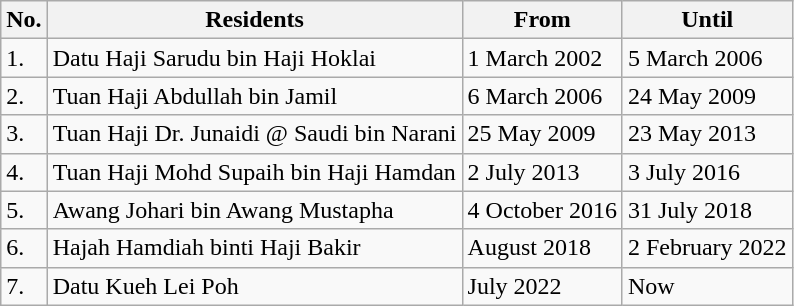<table class="wikitable">
<tr>
<th>No.</th>
<th>Residents</th>
<th>From</th>
<th>Until</th>
</tr>
<tr>
<td>1.</td>
<td>Datu Haji Sarudu bin Haji Hoklai</td>
<td>1 March 2002</td>
<td>5 March 2006</td>
</tr>
<tr>
<td>2.</td>
<td>Tuan Haji Abdullah bin Jamil</td>
<td>6 March 2006</td>
<td>24 May 2009</td>
</tr>
<tr>
<td>3.</td>
<td>Tuan Haji Dr. Junaidi @ Saudi bin Narani</td>
<td>25 May 2009</td>
<td>23 May 2013</td>
</tr>
<tr>
<td>4.</td>
<td>Tuan Haji Mohd Supaih bin Haji Hamdan</td>
<td>2 July 2013</td>
<td>3 July 2016</td>
</tr>
<tr>
<td>5.</td>
<td>Awang Johari bin Awang Mustapha</td>
<td>4 October 2016</td>
<td>31 July 2018</td>
</tr>
<tr>
<td>6.</td>
<td>Hajah Hamdiah binti Haji Bakir</td>
<td>August 2018</td>
<td>2 February 2022</td>
</tr>
<tr>
<td>7.</td>
<td>Datu Kueh Lei Poh</td>
<td>July 2022</td>
<td>Now </td>
</tr>
</table>
